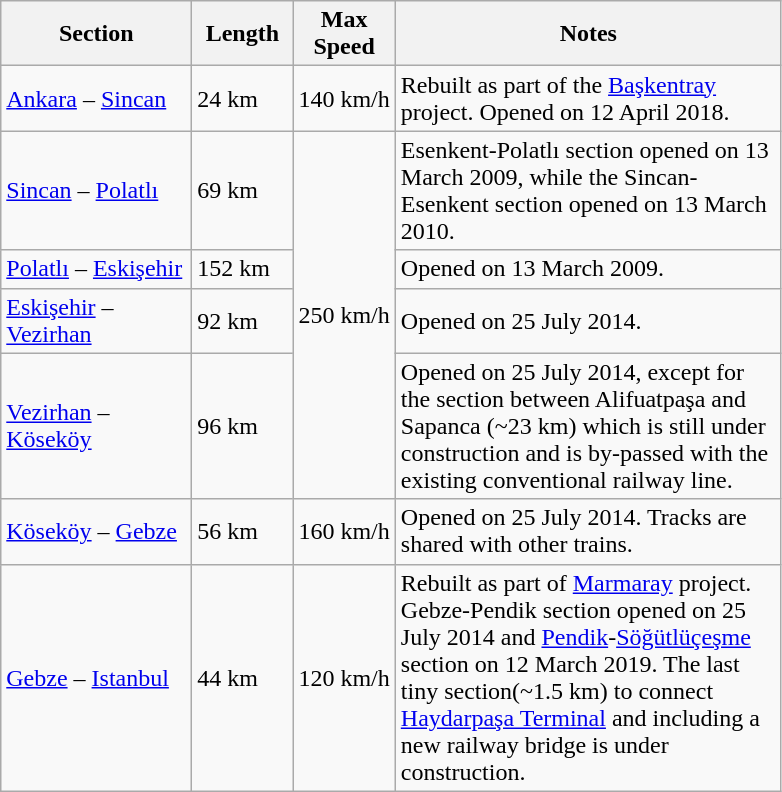<table class="wikitable sortable">
<tr>
<th style="width: 120px">Section</th>
<th style="width: 60px">Length</th>
<th style="width: 60px">Max Speed</th>
<th style="width: 250px">Notes</th>
</tr>
<tr>
<td><a href='#'>Ankara</a> – <a href='#'>Sincan</a></td>
<td>24 km</td>
<td>140 km/h</td>
<td>Rebuilt as part of the <a href='#'>Başkentray</a> project. Opened on 12 April 2018.</td>
</tr>
<tr>
<td><a href='#'>Sincan</a> – <a href='#'>Polatlı</a></td>
<td>69 km</td>
<td rowspan="4">250 km/h</td>
<td>Esenkent-Polatlı section opened on 13 March 2009, while the Sincan-Esenkent section opened on 13 March 2010.</td>
</tr>
<tr>
<td><a href='#'>Polatlı</a> – <a href='#'>Eskişehir</a></td>
<td>152 km</td>
<td>Opened on 13 March 2009.</td>
</tr>
<tr>
<td><a href='#'>Eskişehir</a> – <a href='#'>Vezirhan</a></td>
<td>92 km</td>
<td>Opened on 25 July 2014.</td>
</tr>
<tr>
<td><a href='#'>Vezirhan</a> – <a href='#'>Köseköy</a></td>
<td>96 km</td>
<td>Opened on 25 July 2014, except for the section between Alifuatpaşa and Sapanca (~23 km) which is still under construction and is by-passed with the existing conventional railway line.</td>
</tr>
<tr>
<td><a href='#'>Köseköy</a> – <a href='#'>Gebze</a></td>
<td>56 km</td>
<td>160 km/h</td>
<td>Opened on 25 July 2014. Tracks are shared with other trains.</td>
</tr>
<tr>
<td><a href='#'>Gebze</a> – <a href='#'>Istanbul</a></td>
<td>44 km</td>
<td>120 km/h</td>
<td>Rebuilt as part of <a href='#'>Marmaray</a> project. Gebze-Pendik section opened on 25 July 2014 and <a href='#'>Pendik</a>-<a href='#'>Söğütlüçeşme</a> section on 12 March 2019. The last tiny section(~1.5 km) to connect <a href='#'>Haydarpaşa Terminal</a> and including a new railway bridge is under construction.</td>
</tr>
</table>
